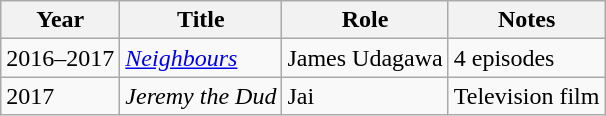<table class="wikitable sortable">
<tr>
<th>Year</th>
<th>Title</th>
<th>Role</th>
<th>Notes</th>
</tr>
<tr>
<td>2016–2017</td>
<td><em><a href='#'>Neighbours</a></em></td>
<td>James Udagawa</td>
<td>4 episodes</td>
</tr>
<tr>
<td>2017</td>
<td><em>Jeremy the Dud</em></td>
<td>Jai</td>
<td>Television film</td>
</tr>
</table>
